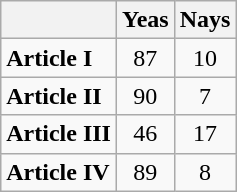<table class="wikitable">
<tr>
<th></th>
<th>Yeas</th>
<th>Nays</th>
</tr>
<tr>
<td><strong>Article I</strong></td>
<td align="center">87</td>
<td align="center">10</td>
</tr>
<tr>
<td><strong>Article II</strong></td>
<td align="center">90</td>
<td align="center">7</td>
</tr>
<tr>
<td><strong>Article III</strong></td>
<td align="center">46</td>
<td align="center">17</td>
</tr>
<tr>
<td><strong>Article IV</strong></td>
<td align="center">89</td>
<td align="center">8</td>
</tr>
</table>
